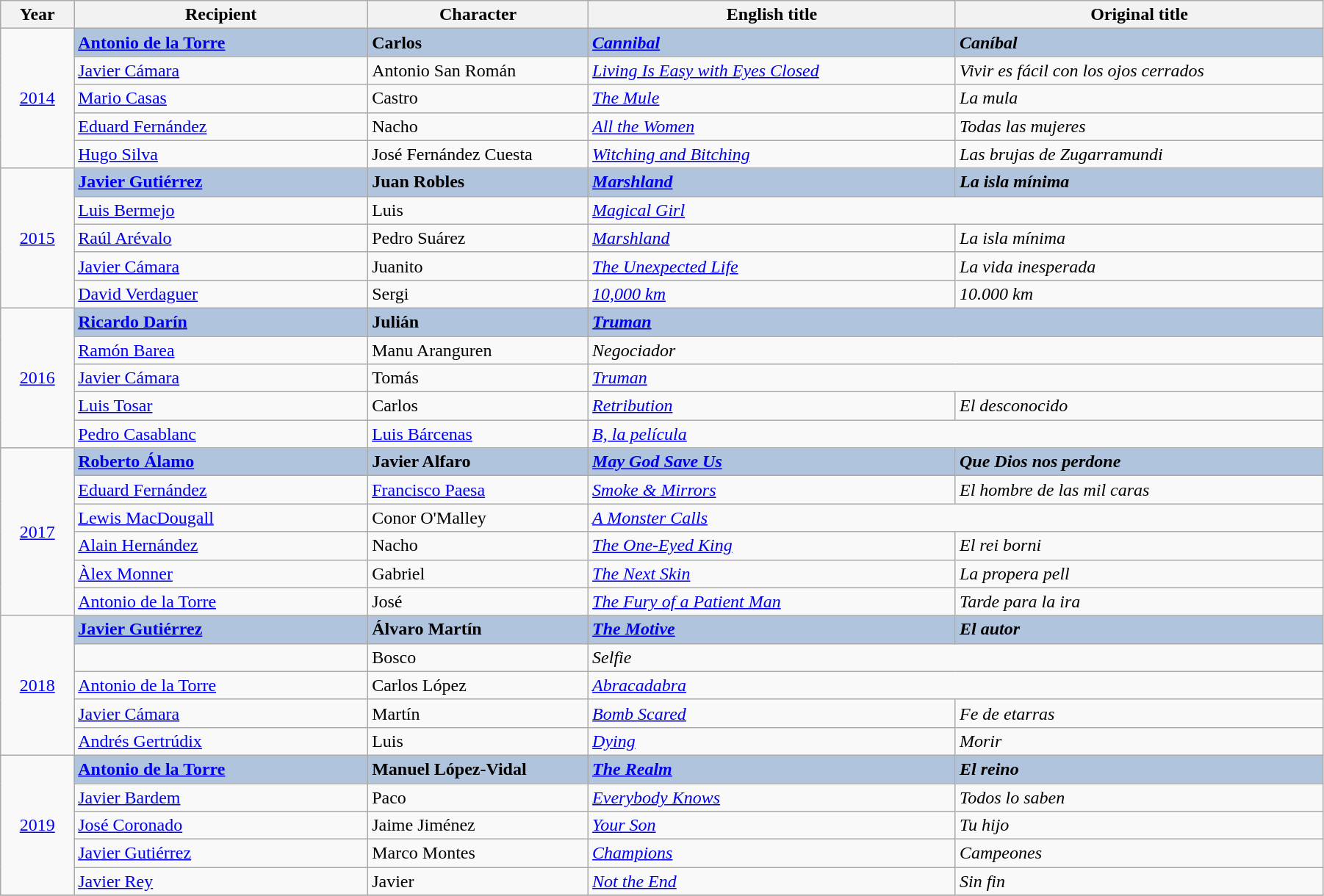<table class="wikitable" width="95%" cellpadding="5">
<tr>
<th width="5%">Year</th>
<th width="20%">Recipient</th>
<th width="15%">Character</th>
<th width="25%">English title</th>
<th width="25%">Original title</th>
</tr>
<tr>
<td rowspan=5 style="text-align:center"><a href='#'>2014</a><br></td>
<td style="background:#B0C4DE;"><strong><a href='#'>Antonio de la Torre</a></strong></td>
<td style="background:#B0C4DE;"><strong>Carlos</strong></td>
<td style="background:#B0C4DE;"><strong><em><a href='#'>Cannibal</a></em></strong></td>
<td style="background:#B0C4DE;"><strong><em>Caníbal</em></strong></td>
</tr>
<tr>
<td><a href='#'>Javier Cámara</a></td>
<td>Antonio San Román</td>
<td><em><a href='#'>Living Is Easy with Eyes Closed</a></em></td>
<td><em>Vivir es fácil con los ojos cerrados</em></td>
</tr>
<tr>
<td><a href='#'>Mario Casas</a></td>
<td>Castro</td>
<td><em><a href='#'>The Mule</a></em></td>
<td><em>La mula</em></td>
</tr>
<tr>
<td><a href='#'>Eduard Fernández</a></td>
<td>Nacho</td>
<td><em><a href='#'>All the Women</a></em></td>
<td><em>Todas las mujeres</em></td>
</tr>
<tr>
<td><a href='#'>Hugo Silva</a></td>
<td>José Fernández Cuesta</td>
<td><em><a href='#'>Witching and Bitching</a></em></td>
<td><em>Las brujas de Zugarramundi</em></td>
</tr>
<tr>
<td rowspan=5 style="text-align:center"><a href='#'>2015</a><br></td>
<td style="background:#B0C4DE;"><strong><a href='#'>Javier Gutiérrez</a></strong></td>
<td style="background:#B0C4DE;"><strong>Juan Robles</strong></td>
<td style="background:#B0C4DE;"><strong><em><a href='#'>Marshland</a></em></strong></td>
<td style="background:#B0C4DE;"><strong><em>La isla mínima</em></strong></td>
</tr>
<tr>
<td><a href='#'>Luis Bermejo</a></td>
<td>Luis</td>
<td colspan="2"><em><a href='#'>Magical Girl</a></em></td>
</tr>
<tr>
<td><a href='#'>Raúl Arévalo</a></td>
<td>Pedro Suárez</td>
<td><em><a href='#'>Marshland</a></em></td>
<td><em>La isla mínima</em></td>
</tr>
<tr>
<td><a href='#'>Javier Cámara</a></td>
<td>Juanito</td>
<td><em><a href='#'>The Unexpected Life</a></em></td>
<td><em>La vida inesperada</em></td>
</tr>
<tr>
<td><a href='#'>David Verdaguer</a></td>
<td>Sergi</td>
<td><em><a href='#'>10,000 km</a></em></td>
<td><em>10.000 km</em></td>
</tr>
<tr>
<td rowspan=5 style="text-align:center"><a href='#'>2016</a><br></td>
<td style="background:#B0C4DE;"><strong><a href='#'>Ricardo Darín</a></strong></td>
<td style="background:#B0C4DE;"><strong>Julián</strong></td>
<td colspan="2" style="background:#B0C4DE;"><strong><em><a href='#'>Truman</a></em></strong></td>
</tr>
<tr>
<td><a href='#'>Ramón Barea</a></td>
<td>Manu Aranguren</td>
<td colspan="2"><em>Negociador</em></td>
</tr>
<tr>
<td><a href='#'>Javier Cámara</a></td>
<td>Tomás</td>
<td colspan="2"><em><a href='#'>Truman</a></em></td>
</tr>
<tr>
<td><a href='#'>Luis Tosar</a></td>
<td>Carlos</td>
<td><em><a href='#'>Retribution</a></em></td>
<td><em>El desconocido</em></td>
</tr>
<tr>
<td><a href='#'>Pedro Casablanc</a></td>
<td><a href='#'>Luis Bárcenas</a></td>
<td colspan="2"><em><a href='#'>B, la película</a></em></td>
</tr>
<tr>
<td rowspan=6 style="text-align:center"><a href='#'>2017</a><br></td>
<td style="background:#B0C4DE;"><strong><a href='#'>Roberto Álamo</a></strong></td>
<td style="background:#B0C4DE;"><strong>Javier Alfaro</strong></td>
<td style="background:#B0C4DE;"><strong><em><a href='#'>May God Save Us</a></em></strong></td>
<td style="background:#B0C4DE;"><strong><em>Que Dios nos perdone</em></strong></td>
</tr>
<tr>
<td><a href='#'>Eduard Fernández</a></td>
<td><a href='#'>Francisco Paesa</a></td>
<td><em><a href='#'>Smoke & Mirrors</a></em></td>
<td><em>El hombre de las mil caras</em></td>
</tr>
<tr>
<td><a href='#'>Lewis MacDougall</a></td>
<td>Conor O'Malley</td>
<td colspan="2"><em><a href='#'>A Monster Calls</a></em></td>
</tr>
<tr>
<td><a href='#'>Alain Hernández</a></td>
<td>Nacho</td>
<td><em><a href='#'>The One-Eyed King</a></em></td>
<td><em>El rei borni</em></td>
</tr>
<tr>
<td><a href='#'>Àlex Monner</a></td>
<td>Gabriel</td>
<td><em><a href='#'>The Next Skin</a></em></td>
<td><em>La propera pell</em></td>
</tr>
<tr>
<td><a href='#'>Antonio de la Torre</a></td>
<td>José</td>
<td><em><a href='#'>The Fury of a Patient Man</a></em></td>
<td><em>Tarde para la ira</em></td>
</tr>
<tr>
<td rowspan=5 style="text-align:center"><a href='#'>2018</a><br></td>
<td style="background:#B0C4DE;"><strong><a href='#'>Javier Gutiérrez</a></strong></td>
<td style="background:#B0C4DE;"><strong>Álvaro Martín</strong></td>
<td style="background:#B0C4DE;"><strong><em><a href='#'>The Motive</a></em></strong></td>
<td style="background:#B0C4DE;"><strong><em>El autor</em></strong></td>
</tr>
<tr>
<td></td>
<td>Bosco</td>
<td colspan="2"><em>Selfie</em></td>
</tr>
<tr>
<td><a href='#'>Antonio de la Torre</a></td>
<td>Carlos López</td>
<td colspan="2"><em><a href='#'>Abracadabra</a></em></td>
</tr>
<tr>
<td><a href='#'>Javier Cámara</a></td>
<td>Martín</td>
<td><em><a href='#'>Bomb Scared</a></em></td>
<td><em>Fe de etarras</em></td>
</tr>
<tr>
<td><a href='#'>Andrés Gertrúdix</a></td>
<td>Luis</td>
<td><em><a href='#'>Dying</a></em></td>
<td><em>Morir</em></td>
</tr>
<tr>
<td rowspan=5 style="text-align:center"><a href='#'>2019</a><br></td>
<td style="background:#B0C4DE;"><strong><a href='#'>Antonio de la Torre</a></strong></td>
<td style="background:#B0C4DE;"><strong>Manuel López-Vidal</strong></td>
<td style="background:#B0C4DE;"><strong><em><a href='#'>The Realm</a></em></strong></td>
<td style="background:#B0C4DE;"><strong><em>El reino</em></strong></td>
</tr>
<tr>
<td><a href='#'>Javier Bardem</a></td>
<td>Paco</td>
<td><em><a href='#'>Everybody Knows</a></em></td>
<td><em>Todos lo saben</em></td>
</tr>
<tr>
<td><a href='#'>José Coronado</a></td>
<td>Jaime Jiménez</td>
<td><em><a href='#'>Your Son</a></em></td>
<td><em>Tu hijo</em></td>
</tr>
<tr>
<td><a href='#'>Javier Gutiérrez</a></td>
<td>Marco Montes</td>
<td><em><a href='#'>Champions</a></em></td>
<td><em>Campeones</em></td>
</tr>
<tr>
<td><a href='#'>Javier Rey</a></td>
<td>Javier</td>
<td><em><a href='#'>Not the End</a></em></td>
<td><em>Sin fin</em></td>
</tr>
<tr>
</tr>
</table>
